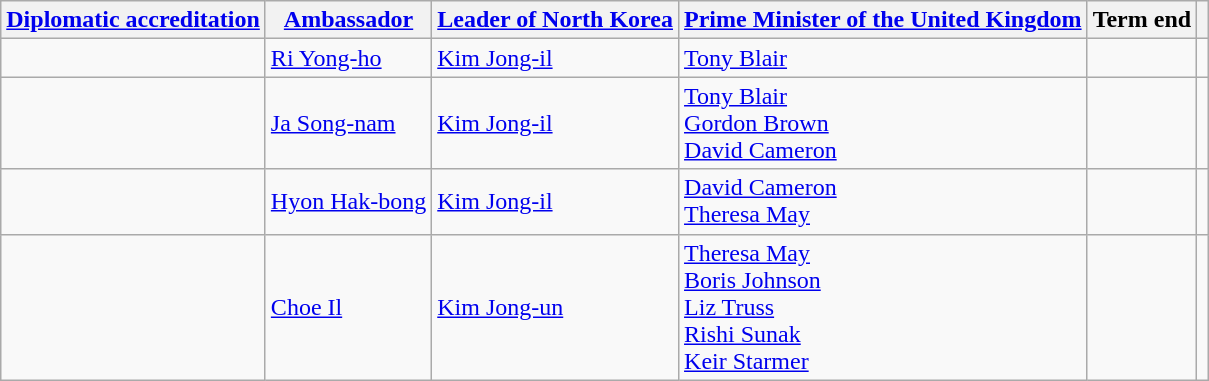<table class="wikitable sortable">
<tr>
<th><a href='#'>Diplomatic accreditation</a></th>
<th><a href='#'>Ambassador</a></th>
<th><a href='#'>Leader of North Korea</a></th>
<th><a href='#'>Prime Minister of the United Kingdom</a></th>
<th>Term end</th>
<th></th>
</tr>
<tr>
<td></td>
<td><a href='#'>Ri Yong-ho</a></td>
<td><a href='#'>Kim Jong-il</a></td>
<td><a href='#'>Tony Blair</a></td>
<td></td>
<td></td>
</tr>
<tr>
<td></td>
<td><a href='#'>Ja Song-nam</a></td>
<td><a href='#'>Kim Jong-il</a></td>
<td><a href='#'>Tony Blair</a><br><a href='#'>Gordon Brown</a><br><a href='#'>David Cameron</a></td>
<td></td>
<td></td>
</tr>
<tr>
<td></td>
<td><a href='#'>Hyon Hak-bong</a></td>
<td><a href='#'>Kim Jong-il</a></td>
<td><a href='#'>David Cameron</a><br><a href='#'>Theresa May</a></td>
<td></td>
<td></td>
</tr>
<tr>
<td></td>
<td><a href='#'>Choe Il</a></td>
<td><a href='#'>Kim Jong-un</a></td>
<td><a href='#'>Theresa May</a><br><a href='#'>Boris Johnson</a><br><a href='#'>Liz Truss</a><br><a href='#'>Rishi Sunak</a><br><a href='#'>Keir Starmer</a></td>
<td></td>
<td></td>
</tr>
</table>
